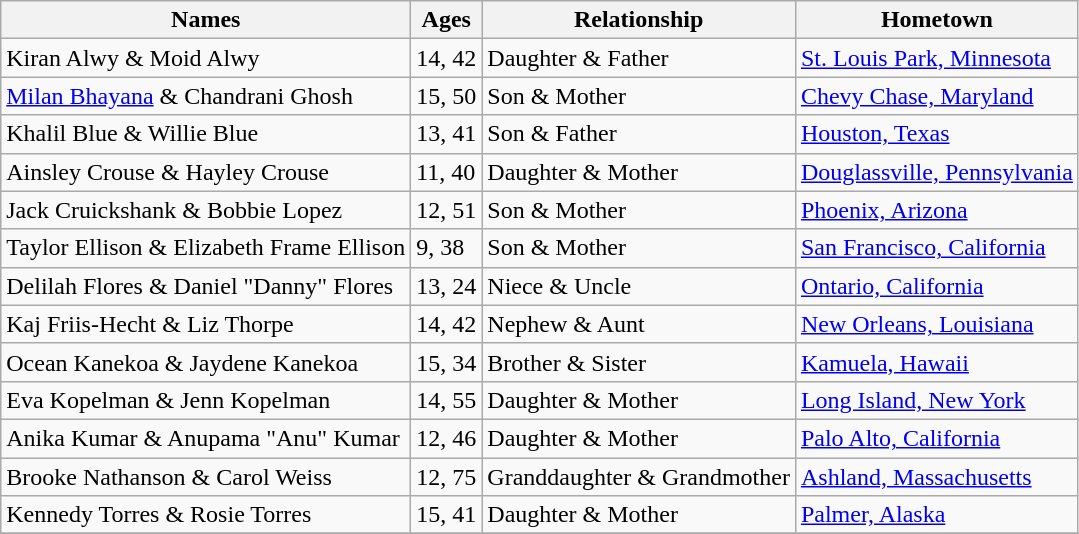<table class="wikitable sortable">
<tr>
<th>Names</th>
<th>Ages</th>
<th>Relationship</th>
<th>Hometown</th>
</tr>
<tr>
<td>Kiran Alwy & Moid Alwy</td>
<td>14, 42</td>
<td>Daughter & Father</td>
<td><a href='#'>St. Louis Park, Minnesota</a></td>
</tr>
<tr>
<td><a href='#'>Milan Bhayana</a> & Chandrani Ghosh</td>
<td>15, 50</td>
<td>Son & Mother</td>
<td><a href='#'>Chevy Chase, Maryland</a></td>
</tr>
<tr>
<td>Khalil Blue & Willie Blue</td>
<td>13, 41</td>
<td>Son & Father</td>
<td><a href='#'>Houston, Texas</a></td>
</tr>
<tr>
<td>Ainsley Crouse & Hayley Crouse</td>
<td>11, 40</td>
<td>Daughter & Mother</td>
<td><a href='#'>Douglassville, Pennsylvania</a></td>
</tr>
<tr>
<td>Jack Cruickshank & Bobbie Lopez</td>
<td>12, 51</td>
<td>Son & Mother</td>
<td><a href='#'>Phoenix, Arizona</a></td>
</tr>
<tr>
<td>Taylor Ellison & Elizabeth Frame Ellison</td>
<td>9, 38</td>
<td>Son & Mother</td>
<td><a href='#'>San Francisco, California</a></td>
</tr>
<tr>
<td>Delilah Flores & Daniel "Danny" Flores</td>
<td>13, 24</td>
<td>Niece & Uncle</td>
<td><a href='#'>Ontario, California</a></td>
</tr>
<tr>
<td>Kaj Friis-Hecht & Liz Thorpe</td>
<td>14, 42</td>
<td>Nephew & Aunt</td>
<td><a href='#'>New Orleans, Louisiana</a></td>
</tr>
<tr>
<td>Ocean Kanekoa & Jaydene Kanekoa</td>
<td>15, 34</td>
<td>Brother & Sister</td>
<td><a href='#'>Kamuela, Hawaii</a></td>
</tr>
<tr>
<td>Eva Kopelman & Jenn Kopelman</td>
<td>14, 55</td>
<td>Daughter & Mother</td>
<td><a href='#'>Long Island, New York</a></td>
</tr>
<tr>
<td>Anika Kumar & Anupama "Anu" Kumar</td>
<td>12, 46</td>
<td>Daughter & Mother</td>
<td><a href='#'>Palo Alto, California</a></td>
</tr>
<tr>
<td>Brooke Nathanson & Carol Weiss</td>
<td>12, 75</td>
<td>Granddaughter & Grandmother</td>
<td><a href='#'>Ashland, Massachusetts</a></td>
</tr>
<tr>
<td>Kennedy Torres & Rosie Torres</td>
<td>15, 41</td>
<td>Daughter & Mother</td>
<td><a href='#'>Palmer, Alaska</a></td>
</tr>
<tr>
</tr>
</table>
